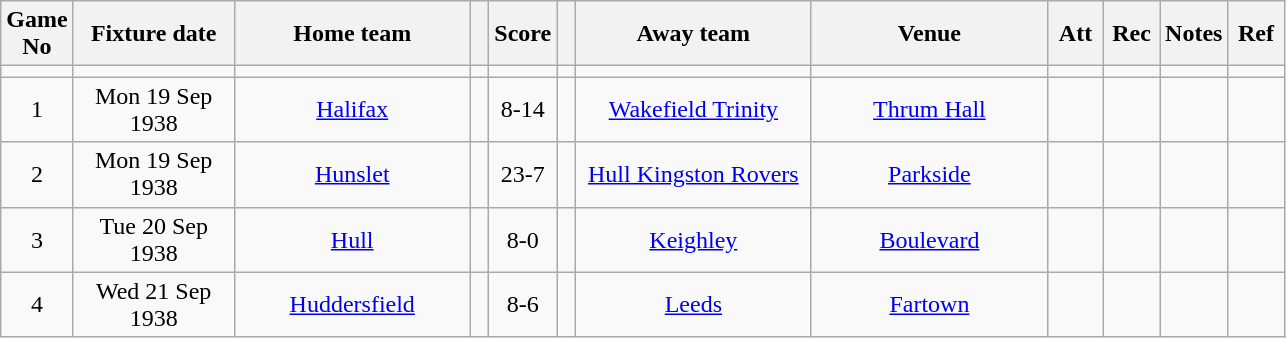<table class="wikitable" style="text-align:center;">
<tr>
<th width=20 abbr="No">Game No</th>
<th width=100 abbr="Date">Fixture date</th>
<th width=150 abbr="Home team">Home team</th>
<th width=5 abbr="space"></th>
<th width=20 abbr="Score">Score</th>
<th width=5 abbr="space"></th>
<th width=150 abbr="Away team">Away team</th>
<th width=150 abbr="Venue">Venue</th>
<th width=30 abbr="Att">Att</th>
<th width=30 abbr="Rec">Rec</th>
<th width=20 abbr="Notes">Notes</th>
<th width=30 abbr="Ref">Ref</th>
</tr>
<tr>
<td></td>
<td></td>
<td></td>
<td></td>
<td></td>
<td></td>
<td></td>
<td></td>
<td></td>
<td></td>
<td></td>
</tr>
<tr>
<td>1</td>
<td>Mon 19 Sep 1938</td>
<td><a href='#'>Halifax</a></td>
<td></td>
<td>8-14</td>
<td></td>
<td><a href='#'>Wakefield Trinity</a></td>
<td><a href='#'>Thrum Hall</a></td>
<td></td>
<td></td>
<td></td>
<td></td>
</tr>
<tr>
<td>2</td>
<td>Mon 19 Sep 1938</td>
<td><a href='#'>Hunslet</a></td>
<td></td>
<td>23-7</td>
<td></td>
<td><a href='#'>Hull Kingston Rovers</a></td>
<td><a href='#'>Parkside</a></td>
<td></td>
<td></td>
<td></td>
<td></td>
</tr>
<tr>
<td>3</td>
<td>Tue 20 Sep 1938</td>
<td><a href='#'>Hull</a></td>
<td></td>
<td>8-0</td>
<td></td>
<td><a href='#'>Keighley</a></td>
<td><a href='#'>Boulevard</a></td>
<td></td>
<td></td>
<td></td>
<td></td>
</tr>
<tr>
<td>4</td>
<td>Wed 21 Sep 1938</td>
<td><a href='#'>Huddersfield</a></td>
<td></td>
<td>8-6</td>
<td></td>
<td><a href='#'>Leeds</a></td>
<td><a href='#'>Fartown</a></td>
<td></td>
<td></td>
<td></td>
<td></td>
</tr>
</table>
